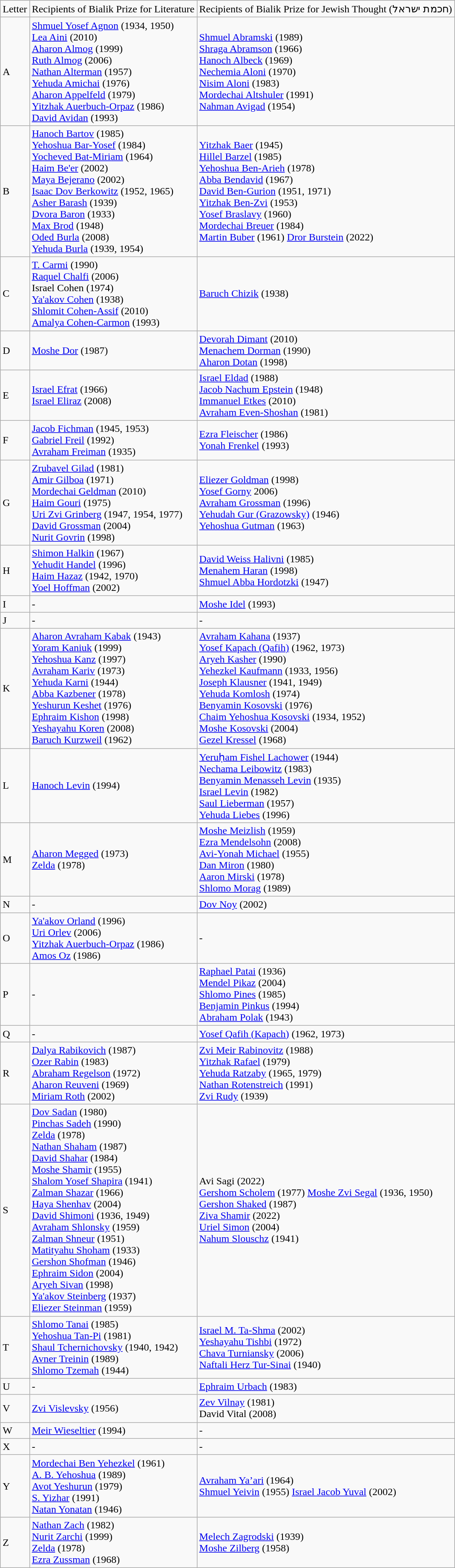<table class="wikitable" style="text-align:left">
<tr>
<td>Letter</td>
<td>Recipients of Bialik Prize for Literature</td>
<td>Recipients of Bialik Prize for Jewish Thought (חכמת ישראל)</td>
</tr>
<tr>
<td>A</td>
<td><a href='#'>Shmuel Yosef Agnon</a> (1934, 1950)<br><a href='#'>Lea Aini</a> (2010)<br><a href='#'>Aharon Almog</a> (1999)<br><a href='#'>Ruth Almog</a> (2006)<br><a href='#'>Nathan Alterman</a> (1957)<br><a href='#'>Yehuda Amichai</a> (1976)<br><a href='#'>Aharon Appelfeld</a> (1979)<br><a href='#'>Yitzhak Auerbuch-Orpaz</a> (1986)<br><a href='#'>David Avidan</a> (1993)</td>
<td><a href='#'>Shmuel Abramski</a> (1989)<br><a href='#'>Shraga Abramson</a> (1966)<br><a href='#'>Hanoch Albeck</a> (1969)<br><a href='#'>Nechemia Aloni</a> (1970)<br><a href='#'>Nisim Aloni</a> (1983)<br><a href='#'>Mordechai Altshuler</a> (1991)<br><a href='#'>Nahman Avigad</a> (1954)</td>
</tr>
<tr>
<td>B</td>
<td><a href='#'>Hanoch Bartov</a> (1985)<br><a href='#'>Yehoshua Bar-Yosef</a> (1984)<br><a href='#'>Yocheved Bat-Miriam</a> (1964)<br><a href='#'>Haim Be'er</a> (2002)<br><a href='#'>Maya Bejerano</a> (2002)<br><a href='#'>Isaac Dov Berkowitz</a> (1952, 1965)<br><a href='#'>Asher Barash</a> (1939)<br><a href='#'>Dvora Baron</a> (1933)<br><a href='#'>Max Brod</a> (1948)<br><a href='#'>Oded Burla</a> (2008)<br><a href='#'>Yehuda Burla</a> (1939, 1954)</td>
<td><a href='#'>Yitzhak Baer</a> (1945)<br><a href='#'>Hillel Barzel</a> (1985)<br><a href='#'>Yehoshua Ben-Arieh</a> (1978)<br><a href='#'>Abba Bendavid</a> (1967)<br><a href='#'>David Ben-Gurion</a> (1951, 1971)<br><a href='#'>Yitzhak Ben-Zvi</a> (1953)<br><a href='#'>Yosef Braslavy</a> (1960)<br><a href='#'>Mordechai Breuer</a> (1984)<br><a href='#'>Martin Buber</a> (1961)
<a href='#'>Dror Burstein</a> (2022)</td>
</tr>
<tr>
<td>C</td>
<td><a href='#'>T. Carmi</a> (1990)<br><a href='#'>Raquel Chalfi</a> (2006)<br>Israel Cohen (1974)<br><a href='#'>Ya'akov Cohen</a> (1938)<br><a href='#'>Shlomit Cohen-Assif</a> (2010)<br><a href='#'>Amalya Cohen-Carmon</a> (1993)</td>
<td><a href='#'>Baruch Chizik</a> (1938)</td>
</tr>
<tr>
<td>D</td>
<td><a href='#'>Moshe Dor</a> (1987)</td>
<td><a href='#'>Devorah Dimant</a> (2010)<br><a href='#'>Menachem Dorman</a> (1990)<br><a href='#'>Aharon Dotan</a> (1998)</td>
</tr>
<tr>
<td>E</td>
<td><a href='#'>Israel Efrat</a> (1966)<br><a href='#'>Israel Eliraz</a> (2008)</td>
<td><a href='#'>Israel Eldad</a> (1988)<br><a href='#'>Jacob Nachum Epstein</a> (1948)<br><a href='#'>Immanuel Etkes</a> (2010)<br><a href='#'>Avraham Even-Shoshan</a> (1981)</td>
</tr>
<tr>
<td>F</td>
<td><a href='#'>Jacob Fichman</a> (1945, 1953)<br><a href='#'>Gabriel Freil</a> (1992)<br><a href='#'>Avraham Freiman</a> (1935)</td>
<td><a href='#'>Ezra Fleischer</a> (1986)<br><a href='#'>Yonah Frenkel</a> (1993)</td>
</tr>
<tr>
<td>G</td>
<td><a href='#'>Zrubavel Gilad</a> (1981)<br><a href='#'>Amir Gilboa</a> (1971)<br><a href='#'>Mordechai Geldman</a> (2010)<br><a href='#'>Haim Gouri</a> (1975)<br><a href='#'>Uri Zvi Grinberg</a> (1947, 1954, 1977)<br><a href='#'>David Grossman</a> (2004)<br><a href='#'>Nurit Govrin</a> (1998)</td>
<td><a href='#'>Eliezer Goldman</a> (1998)<br><a href='#'>Yosef Gorny</a> 2006)<br><a href='#'>Avraham Grossman</a> (1996)<br><a href='#'>Yehudah Gur (Grazowsky)</a> (1946)<br><a href='#'>Yehoshua Gutman</a> (1963)</td>
</tr>
<tr>
<td>H</td>
<td><a href='#'>Shimon Halkin</a> (1967)<br><a href='#'>Yehudit Handel</a> (1996)<br><a href='#'>Haim Hazaz</a> (1942, 1970)<br><a href='#'>Yoel Hoffman</a> (2002)</td>
<td><a href='#'>David Weiss Halivni</a> (1985)<br><a href='#'>Menahem Haran</a>  (1998)<br><a href='#'>Shmuel Abba Hordotzki</a> (1947)</td>
</tr>
<tr>
<td>I</td>
<td>-</td>
<td><a href='#'>Moshe Idel</a> (1993)</td>
</tr>
<tr>
<td>J</td>
<td>-</td>
<td>-</td>
</tr>
<tr>
<td>K</td>
<td><a href='#'>Aharon Avraham Kabak</a> (1943)<br><a href='#'>Yoram Kaniuk</a> (1999)<br><a href='#'>Yehoshua Kanz</a> (1997)<br><a href='#'>Avraham Kariv</a> (1973)<br><a href='#'>Yehuda Karni</a> (1944)<br><a href='#'>Abba Kazbener</a> (1978)<br><a href='#'>Yeshurun Keshet</a> (1976)<br><a href='#'>Ephraim Kishon</a> (1998)<br><a href='#'>Yeshayahu Koren</a> (2008)<br><a href='#'>Baruch Kurzweil</a> (1962)</td>
<td><a href='#'>Avraham Kahana</a> (1937)<br><a href='#'>Yosef Kapach (Qafih)</a> (1962, 1973)<br><a href='#'>Aryeh Kasher</a> (1990)<br><a href='#'>Yehezkel Kaufmann</a> (1933, 1956)<br><a href='#'>Joseph Klausner</a> (1941, 1949)<br><a href='#'>Yehuda Komlosh</a> (1974)<br><a href='#'>Benyamin Kosovski</a> (1976)<br><a href='#'>Chaim Yehoshua Kosovski</a> (1934, 1952)<br><a href='#'>Moshe Kosovski</a> (2004)<br><a href='#'>Gezel Kressel</a> (1968)</td>
</tr>
<tr>
<td>L</td>
<td><a href='#'>Hanoch Levin</a> (1994)</td>
<td><a href='#'>Yeruḥam Fishel Lachower</a> (1944)<br><a href='#'>Nechama Leibowitz</a> (1983)<br><a href='#'>Benyamin Menasseh Levin</a> (1935)<br><a href='#'>Israel Levin</a> (1982)<br><a href='#'>Saul Lieberman</a> (1957)<br><a href='#'>Yehuda Liebes</a> (1996)</td>
</tr>
<tr>
<td>M</td>
<td><a href='#'>Aharon Megged</a> (1973)<br><a href='#'>Zelda</a> (1978)</td>
<td><a href='#'>Moshe Meizlish</a> (1959)<br><a href='#'>Ezra Mendelsohn</a> (2008)<br><a href='#'>Avi-Yonah Michael</a> (1955)<br><a href='#'>Dan Miron</a> (1980)<br><a href='#'>Aaron Mirski</a> (1978)<br><a href='#'>Shlomo Morag</a> (1989)</td>
</tr>
<tr>
<td>N</td>
<td>-</td>
<td><a href='#'>Dov Noy</a> (2002)</td>
</tr>
<tr>
<td>O</td>
<td><a href='#'>Ya'akov Orland</a> (1996)<br><a href='#'>Uri Orlev</a> (2006)<br><a href='#'>Yitzhak Auerbuch-Orpaz</a> (1986)<br><a href='#'>Amos Oz</a> (1986)</td>
<td>-</td>
</tr>
<tr>
<td>P</td>
<td>-</td>
<td><a href='#'>Raphael Patai</a> (1936)<br><a href='#'>Mendel Pikaz</a> (2004)<br><a href='#'>Shlomo Pines</a> (1985)<br><a href='#'>Benjamin Pinkus</a> (1994)<br><a href='#'>Abraham Polak</a> (1943)</td>
</tr>
<tr>
<td>Q</td>
<td>-</td>
<td><a href='#'>Yosef Qafih (Kapach)</a> (1962, 1973)</td>
</tr>
<tr>
<td>R</td>
<td><a href='#'>Dalya Rabikovich</a> (1987)<br><a href='#'>Ozer Rabin</a> (1983)<br><a href='#'>Abraham Regelson</a> (1972)<br><a href='#'>Aharon Reuveni</a> (1969)<br><a href='#'>Miriam Roth</a> (2002)</td>
<td><a href='#'>Zvi Meir Rabinovitz</a> (1988)<br><a href='#'>Yitzhak Rafael</a> (1979)<br><a href='#'>Yehuda Ratzaby</a> (1965, 1979)<br><a href='#'>Nathan Rotenstreich</a> (1991)<br><a href='#'>Zvi Rudy</a> (1939)</td>
</tr>
<tr>
<td>S</td>
<td><a href='#'>Dov Sadan</a> (1980)<br><a href='#'>Pinchas Sadeh</a> (1990)<br><a href='#'>Zelda</a> (1978)<br><a href='#'>Nathan Shaham</a> (1987)<br><a href='#'>David Shahar</a> (1984)<br><a href='#'>Moshe Shamir</a> (1955)<br><a href='#'>Shalom Yosef Shapira</a> (1941)<br><a href='#'>Zalman Shazar</a> (1966)<br><a href='#'>Haya Shenhav</a> (2004)<br><a href='#'>David Shimoni</a> (1936, 1949)<br><a href='#'>Avraham Shlonsky</a> (1959)<br><a href='#'>Zalman Shneur</a> (1951)<br><a href='#'>Matityahu Shoham</a> (1933)<br><a href='#'>Gershon Shofman</a> (1946)<br><a href='#'>Ephraim Sidon</a> (2004)<br><a href='#'>Aryeh Sivan</a> (1998)<br><a href='#'>Ya'akov Steinberg</a> (1937)<br><a href='#'>Eliezer Steinman</a> (1959)</td>
<td>Avi Sagi (2022)<br><a href='#'>Gershom Scholem</a> (1977)
<a href='#'>Moshe Zvi Segal</a> (1936, 1950)<br><a href='#'>Gershon Shaked</a> (1987)<br><a href='#'>Ziva Shamir</a> (2022)<br><a href='#'>Uriel Simon</a>  (2004)<br><a href='#'>Nahum Slouschz</a> (1941)</td>
</tr>
<tr>
<td>T</td>
<td><a href='#'>Shlomo Tanai</a> (1985)<br><a href='#'>Yehoshua Tan-Pi</a> (1981)<br><a href='#'>Shaul Tchernichovsky</a> (1940, 1942)<br><a href='#'>Avner Treinin</a> (1989)<br><a href='#'>Shlomo Tzemah</a> (1944)</td>
<td><a href='#'>Israel M. Ta-Shma</a> (2002)<br><a href='#'>Yeshayahu Tishbi</a> (1972)<br><a href='#'>Chava Turniansky</a> (2006)<br><a href='#'>Naftali Herz Tur-Sinai</a> (1940)</td>
</tr>
<tr>
<td>U</td>
<td>-</td>
<td><a href='#'>Ephraim Urbach</a> (1983)</td>
</tr>
<tr>
<td>V</td>
<td><a href='#'>Zvi Vislevsky</a> (1956)</td>
<td><a href='#'>Zev Vilnay</a> (1981)<br>David Vital (2008)</td>
</tr>
<tr>
<td>W</td>
<td><a href='#'>Meir Wieseltier</a> (1994)</td>
<td>-</td>
</tr>
<tr>
<td>X</td>
<td>-</td>
<td>-</td>
</tr>
<tr>
<td>Y</td>
<td><a href='#'>Mordechai Ben Yehezkel</a> (1961)<br><a href='#'>A. B. Yehoshua</a> (1989)<br><a href='#'>Avot Yeshurun</a> (1979)<br><a href='#'>S. Yizhar</a> (1991)<br><a href='#'>Natan Yonatan</a> (1946)</td>
<td><a href='#'>Avraham Ya’ari</a> (1964)<br><a href='#'>Shmuel Yeivin</a> (1955)
<a href='#'>Israel Jacob Yuval</a> (2002)</td>
</tr>
<tr>
<td>Z</td>
<td><a href='#'>Nathan Zach</a> (1982)<br><a href='#'>Nurit Zarchi</a> (1999)<br><a href='#'>Zelda</a> (1978)<br><a href='#'>Ezra Zussman</a> (1968)</td>
<td><a href='#'>Melech Zagrodski</a> (1939)<br><a href='#'>Moshe Zilberg</a> (1958)</td>
</tr>
</table>
